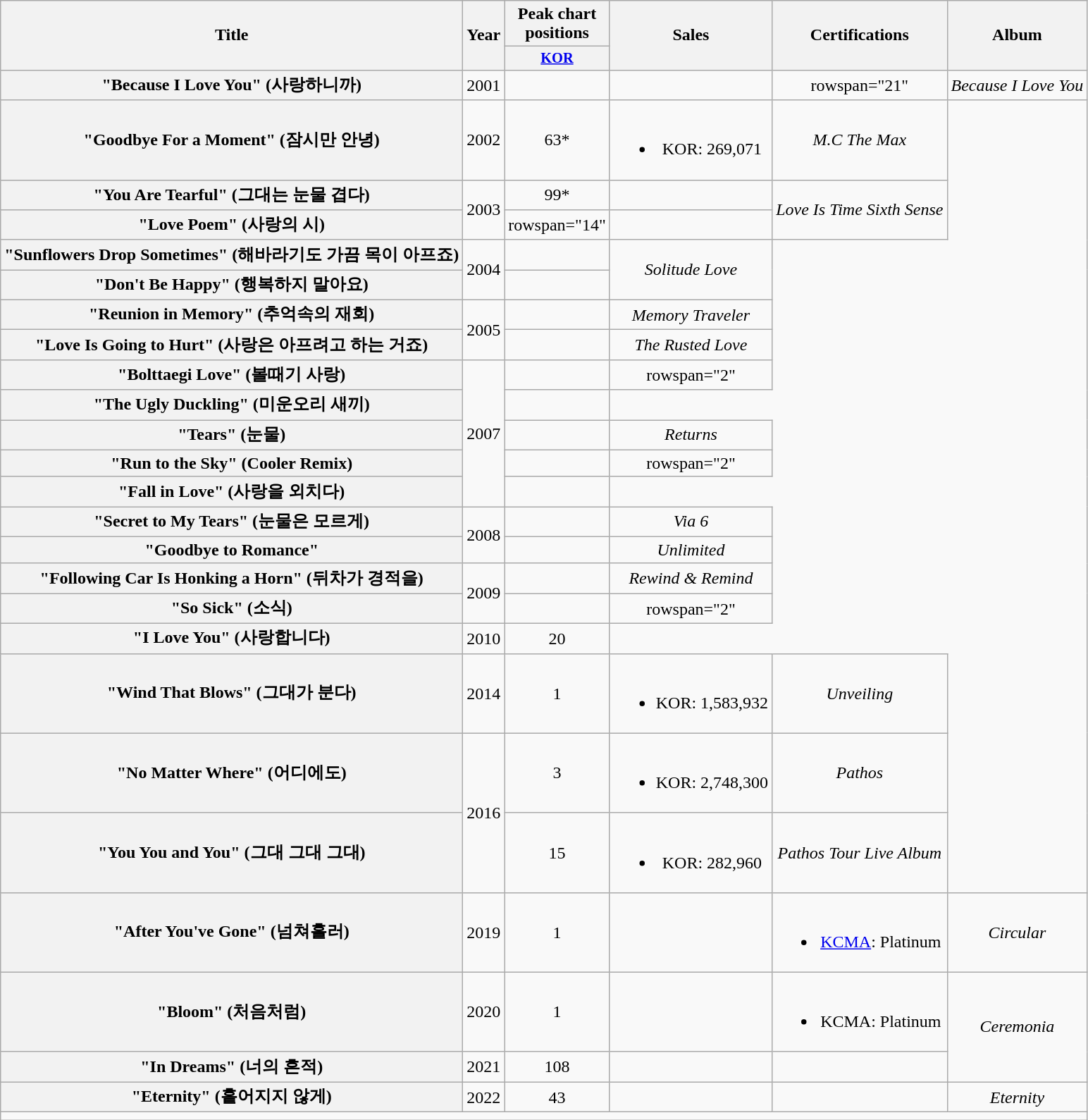<table class="wikitable plainrowheaders" style="text-align:center;">
<tr>
<th scope="col" rowspan="2">Title</th>
<th scope="col" rowspan="2">Year</th>
<th scope="col" colspan="1">Peak chart positions</th>
<th scope="col" rowspan="2">Sales</th>
<th scope="col" rowspan="2">Certifications</th>
<th scope="col" rowspan="2">Album</th>
</tr>
<tr>
<th scope="col" style="width:3em;font-size:85%;"><a href='#'>KOR</a><br></th>
</tr>
<tr>
<th scope="row">"Because I Love You" (사랑하니까)</th>
<td>2001</td>
<td></td>
<td></td>
<td>rowspan="21" </td>
<td><em>Because I Love You</em></td>
</tr>
<tr>
<th scope="row">"Goodbye For a Moment" (잠시만 안녕)</th>
<td>2002</td>
<td>63*</td>
<td><br><ul><li>KOR: 269,071</li></ul></td>
<td><em>M.C The Max</em></td>
</tr>
<tr>
<th scope="row">"You Are Tearful" (그대는 눈물 겹다)</th>
<td rowspan="2">2003</td>
<td>99*</td>
<td></td>
<td rowspan="2"><em>Love Is Time Sixth Sense</em></td>
</tr>
<tr>
<th scope="row">"Love Poem" (사랑의 시)</th>
<td>rowspan="14" </td>
<td></td>
</tr>
<tr>
<th scope="row">"Sunflowers Drop Sometimes" (해바라기도 가끔 목이 아프죠)</th>
<td rowspan="2">2004</td>
<td></td>
<td rowspan="2"><em>Solitude Love</em></td>
</tr>
<tr>
<th scope="row">"Don't Be Happy" (행복하지 말아요)</th>
<td></td>
</tr>
<tr>
<th scope="row">"Reunion in Memory" (추억속의 재회)</th>
<td rowspan="2">2005</td>
<td></td>
<td><em>Memory Traveler</em></td>
</tr>
<tr>
<th scope="row">"Love Is Going to Hurt" (사랑은 아프려고 하는 거죠)</th>
<td></td>
<td><em>The Rusted Love</em></td>
</tr>
<tr>
<th scope="row">"Bolttaegi Love" (볼때기 사랑)</th>
<td rowspan="5">2007</td>
<td></td>
<td>rowspan="2" </td>
</tr>
<tr>
<th scope="row">"The Ugly Duckling" (미운오리 새끼)</th>
<td></td>
</tr>
<tr>
<th scope="row">"Tears" (눈물)</th>
<td></td>
<td><em>Returns</em></td>
</tr>
<tr>
<th scope="row">"Run to the Sky" (Cooler Remix)</th>
<td></td>
<td>rowspan="2" </td>
</tr>
<tr>
<th scope="row">"Fall in Love" (사랑을 외치다)</th>
<td></td>
</tr>
<tr>
<th scope="row">"Secret to My Tears" (눈물은 모르게)</th>
<td rowspan="2">2008</td>
<td></td>
<td><em>Via 6</em></td>
</tr>
<tr>
<th scope="row">"Goodbye to Romance"</th>
<td></td>
<td><em>Unlimited</em></td>
</tr>
<tr>
<th scope="row">"Following Car Is Honking a Horn" (뒤차가 경적을)</th>
<td rowspan="2">2009</td>
<td></td>
<td><em>Rewind & Remind</em></td>
</tr>
<tr>
<th scope="row">"So Sick" (소식) </th>
<td></td>
<td>rowspan="2" </td>
</tr>
<tr>
<th scope="row">"I Love You" (사랑합니다) </th>
<td>2010</td>
<td>20</td>
</tr>
<tr>
<th scope="row">"Wind That Blows" (그대가 분다)</th>
<td>2014</td>
<td>1</td>
<td><br><ul><li>KOR: 1,583,932</li></ul></td>
<td><em>Unveiling</em></td>
</tr>
<tr>
<th scope="row">"No Matter Where" (어디에도)</th>
<td rowspan="2">2016</td>
<td>3</td>
<td><br><ul><li>KOR: 2,748,300</li></ul></td>
<td><em>Pathos</em></td>
</tr>
<tr>
<th scope="row">"You You and You" (그대 그대 그대)</th>
<td>15</td>
<td><br><ul><li>KOR: 282,960</li></ul></td>
<td><em>Pathos Tour Live Album</em></td>
</tr>
<tr>
<th scope="row">"After You've Gone" (넘쳐흘러)</th>
<td>2019</td>
<td>1</td>
<td></td>
<td><br><ul><li><a href='#'>KCMA</a>: Platinum </li></ul></td>
<td><em>Circular</em></td>
</tr>
<tr>
<th scope="row">"Bloom" (처음처럼)</th>
<td>2020</td>
<td>1</td>
<td></td>
<td><br><ul><li>KCMA: Platinum </li></ul></td>
<td rowspan="2"><em>Ceremonia</em></td>
</tr>
<tr>
<th scope="row">"In Dreams" (너의 흔적)</th>
<td>2021</td>
<td>108</td>
<td></td>
<td></td>
</tr>
<tr>
<th scope="row">"Eternity" (흩어지지 않게)</th>
<td>2022</td>
<td>43</td>
<td></td>
<td></td>
<td><em>Eternity</em></td>
</tr>
<tr>
<td colspan="6"></td>
</tr>
</table>
